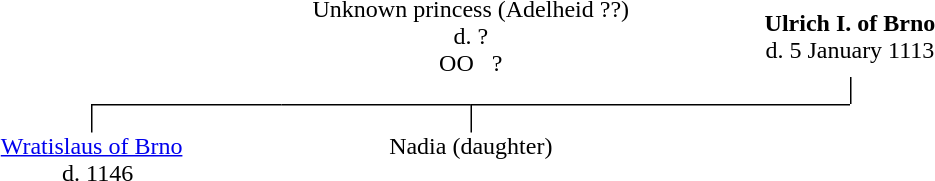<table style="width:100%; text-align:center; vertical-align:top;" cellspacing="0" cellpadding="0">
<tr style="vertical-align:top;">
<td colspan="2"></td>
<td colspan="2" style="vertical-align:middle;">Unknown princess (Adelheid ??)<br>d. ?<br><span>OO</span>   ?</td>
<td colspan="2" style="vertical-align:middle;"><strong>Ulrich I. of Brno</strong><br>d. 5 January 1113</td>
<td colspan="2"></td>
<td colspan="2"></td>
</tr>
<tr>
<td style="width:10%;"> </td>
<td style="width:10%;"> </td>
<td style="width:10%;"> </td>
<td style="width:10%;"> </td>
<td style="width:10%;"> </td>
<td style="width:10%;border-left:1px solid black;"> </td>
<td style="width:10%;"> </td>
<td style="width:10%;"> </td>
<td style="width:10%;"> </td>
<td style="width:10%;"> </td>
</tr>
<tr style="text-align:left;">
<td style="width:10%;"> </td>
<td style="width:10%;border-left:1px solid black;border-top:1px solid black;"> </td>
<td style="width:10%;border-top:1px solid black;"> </td>
<td style="width:10%;border-left:1px solid black;border-top:1px solid black;"> </td>
<td style="width:10%;border-top:1px solid black;"> </td>
<td style="width:10%;"> </td>
<td style="width:10%;"> </td>
<td style="width:10%;"> </td>
<td style="width:10%;"> </td>
<td style="width:10%;"> </td>
</tr>
<tr style="vertical-align:top;">
<td colspan="2"><a href='#'>Wratislaus of Brno</a><br>  d. 1146 <br> </td>
<td colspan="2">Nadia (daughter)<br>  <br> </td>
</tr>
</table>
